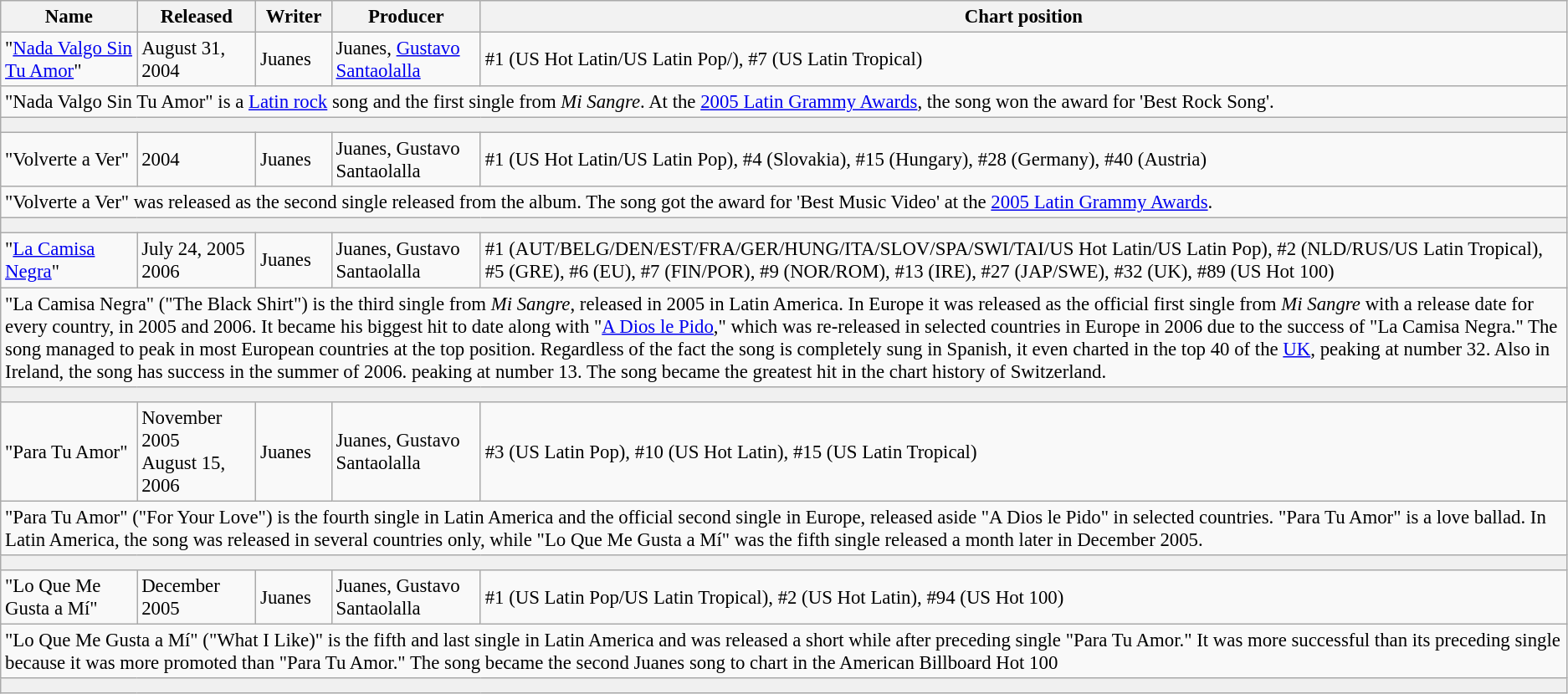<table class="wikitable" style="font-size:95%">
<tr>
<th>Name</th>
<th>Released</th>
<th>Writer</th>
<th>Producer</th>
<th>Chart position</th>
</tr>
<tr>
<td>"<a href='#'>Nada Valgo Sin Tu Amor</a>"</td>
<td>August 31, 2004</td>
<td>Juanes</td>
<td>Juanes, <a href='#'>Gustavo Santaolalla</a></td>
<td>#1 (US Hot Latin/US Latin Pop/), #7 (US Latin Tropical)</td>
</tr>
<tr>
<td colspan=5>"Nada Valgo Sin Tu Amor" is a <a href='#'>Latin rock</a> song and the first single from <em>Mi Sangre</em>. At the <a href='#'>2005 Latin Grammy Awards</a>, the song won the award for 'Best Rock Song'.</td>
</tr>
<tr>
<td colspan=5 style="background:#F0F0F0; height:5px"></td>
</tr>
<tr>
<td>"Volverte a Ver"</td>
<td>2004</td>
<td>Juanes</td>
<td>Juanes, Gustavo Santaolalla</td>
<td>#1 (US Hot Latin/US Latin Pop),  #4 (Slovakia), #15 (Hungary), #28 (Germany), #40 (Austria)</td>
</tr>
<tr>
<td colspan=5>"Volverte a Ver" was released as the second single released from the album. The song got the award for 'Best Music Video' at the <a href='#'>2005 Latin Grammy Awards</a>.</td>
</tr>
<tr>
<td colspan=5 style="background:#F0F0F0; height:5px"></td>
</tr>
<tr>
<td>"<a href='#'>La Camisa Negra</a>"</td>
<td>July 24, 2005<br>2006</td>
<td>Juanes</td>
<td>Juanes, Gustavo Santaolalla</td>
<td>#1 (AUT/BELG/DEN/EST/FRA/GER/HUNG/ITA/SLOV/SPA/SWI/TAI/US Hot Latin/US Latin Pop), #2 (NLD/RUS/US Latin Tropical), #5 (GRE), #6 (EU), #7 (FIN/POR), #9 (NOR/ROM), #13 (IRE),  #27 (JAP/SWE), #32 (UK), #89 (US Hot 100)</td>
</tr>
<tr>
<td colspan=5>"La Camisa Negra" ("The Black Shirt") is the third single from <em>Mi Sangre</em>, released in 2005 in Latin America. In Europe it was released as the official first single from <em>Mi Sangre</em> with a release date for every country, in 2005 and 2006. It became his biggest hit to date along with "<a href='#'>A Dios le Pido</a>," which was re-released in selected countries in Europe in 2006 due to the success of "La Camisa Negra." The song managed to peak in most European countries at the top position. Regardless of the fact the song is completely sung in Spanish, it even charted in the top 40 of the <a href='#'>UK</a>, peaking at number 32. Also in Ireland, the song has success in the summer of 2006. peaking at number 13. The song became the greatest hit in the chart history of Switzerland.</td>
</tr>
<tr>
<td colspan=5 style="background:#F0F0F0; height:5px"></td>
</tr>
<tr>
<td>"Para Tu Amor"</td>
<td>November 2005<br>August 15, 2006</td>
<td>Juanes</td>
<td>Juanes, Gustavo Santaolalla</td>
<td>#3 (US Latin Pop), #10 (US Hot Latin), #15 (US Latin Tropical)</td>
</tr>
<tr>
<td colspan=5>"Para Tu Amor" ("For Your Love") is the fourth single in Latin America and the official second single in Europe, released aside "A Dios le Pido" in selected countries. "Para Tu Amor" is a love ballad. In Latin America, the song was released in several countries only, while "Lo Que Me Gusta a Mí" was the fifth single released a month later in December 2005.</td>
</tr>
<tr>
<td colspan=5 style="background:#F0F0F0; height:5px"></td>
</tr>
<tr>
<td>"Lo Que Me Gusta a Mí"</td>
<td>December 2005</td>
<td>Juanes</td>
<td>Juanes, Gustavo Santaolalla</td>
<td>#1 (US Latin Pop/US Latin Tropical), #2 (US Hot Latin), #94 (US Hot 100)</td>
</tr>
<tr>
<td colspan=5>"Lo Que Me Gusta a Mí" ("What I Like)" is the fifth and last single in Latin America and was released a short while after preceding single "Para Tu Amor." It was more successful than its preceding single because it was more promoted than "Para Tu Amor." The song became the second Juanes song to chart in the American Billboard Hot 100</td>
</tr>
<tr>
<td colspan=5 style="background:#F0F0F0; height:5px"></td>
</tr>
</table>
